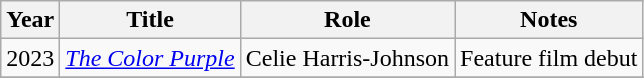<table class="wikitable sortable">
<tr>
<th>Year</th>
<th>Title</th>
<th>Role</th>
<th class="unsortable">Notes</th>
</tr>
<tr>
<td>2023</td>
<td><em><a href='#'>The Color Purple</a></em></td>
<td>Celie Harris-Johnson</td>
<td>Feature film debut</td>
</tr>
<tr>
</tr>
</table>
